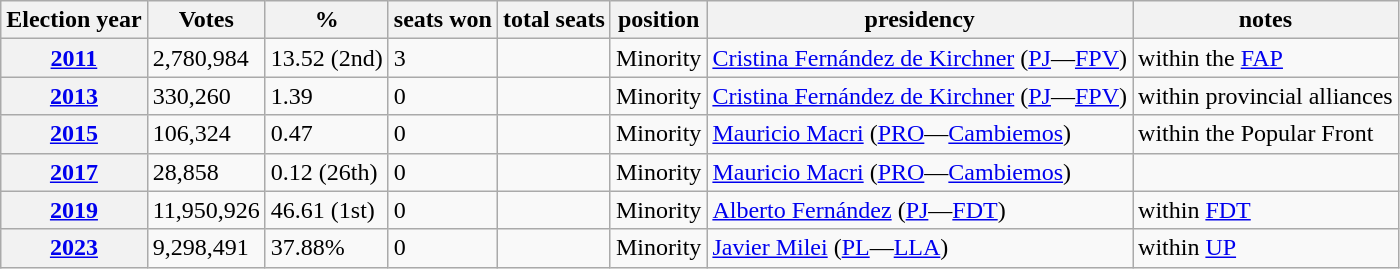<table class="wikitable">
<tr>
<th>Election year</th>
<th>Votes</th>
<th>%</th>
<th>seats won</th>
<th>total seats</th>
<th>position</th>
<th>presidency</th>
<th>notes</th>
</tr>
<tr>
<th><a href='#'>2011</a></th>
<td>2,780,984</td>
<td>13.52 (2nd)</td>
<td>3</td>
<td></td>
<td>Minority</td>
<td><a href='#'>Cristina Fernández de Kirchner</a> (<a href='#'>PJ</a>—<a href='#'>FPV</a>)</td>
<td>within the <a href='#'>FAP</a></td>
</tr>
<tr>
<th><a href='#'>2013</a></th>
<td>330,260</td>
<td>1.39</td>
<td>0</td>
<td></td>
<td>Minority</td>
<td><a href='#'>Cristina Fernández de Kirchner</a> (<a href='#'>PJ</a>—<a href='#'>FPV</a>)</td>
<td>within provincial alliances</td>
</tr>
<tr>
<th><a href='#'>2015</a></th>
<td>106,324</td>
<td>0.47</td>
<td>0</td>
<td></td>
<td>Minority</td>
<td><a href='#'>Mauricio Macri</a> (<a href='#'>PRO</a>—<a href='#'>Cambiemos</a>)</td>
<td>within the Popular Front</td>
</tr>
<tr>
<th><a href='#'>2017</a></th>
<td>28,858</td>
<td>0.12 (26th)</td>
<td>0</td>
<td></td>
<td>Minority</td>
<td><a href='#'>Mauricio Macri</a> (<a href='#'>PRO</a>—<a href='#'>Cambiemos</a>)</td>
<td></td>
</tr>
<tr>
<th><a href='#'>2019</a></th>
<td>11,950,926</td>
<td>46.61 (1st)</td>
<td>0</td>
<td></td>
<td>Minority</td>
<td><a href='#'>Alberto Fernández</a> (<a href='#'>PJ</a>—<a href='#'>FDT</a>)</td>
<td>within <a href='#'>FDT</a></td>
</tr>
<tr>
<th><a href='#'>2023</a></th>
<td>9,298,491</td>
<td>37.88%</td>
<td>0</td>
<td></td>
<td>Minority</td>
<td><a href='#'>Javier Milei</a> (<a href='#'>PL</a>—<a href='#'>LLA</a>)</td>
<td>within <a href='#'>UP</a></td>
</tr>
</table>
